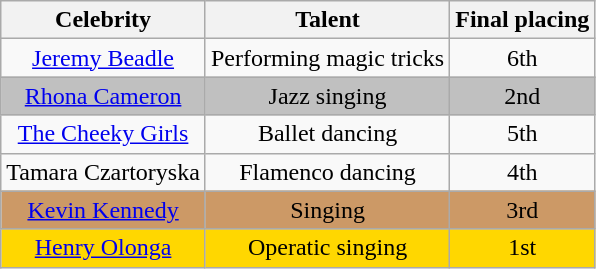<table class="wikitable sortable plainrowheaders" style="text-align:center;">
<tr>
<th class="unsortable">Celebrity</th>
<th class="unsortable">Talent</th>
<th>Final placing</th>
</tr>
<tr>
<td><a href='#'>Jeremy Beadle</a></td>
<td>Performing magic tricks</td>
<td>6th</td>
</tr>
<tr style="background:silver;">
<td><a href='#'>Rhona Cameron</a></td>
<td>Jazz singing</td>
<td>2nd</td>
</tr>
<tr>
<td><a href='#'>The Cheeky Girls</a></td>
<td>Ballet dancing</td>
<td>5th</td>
</tr>
<tr>
<td>Tamara Czartoryska</td>
<td>Flamenco dancing</td>
<td>4th</td>
</tr>
<tr style="background:#c96;">
<td><a href='#'>Kevin Kennedy</a></td>
<td>Singing</td>
<td>3rd</td>
</tr>
<tr style="background:gold;">
<td><a href='#'>Henry Olonga</a></td>
<td>Operatic singing</td>
<td>1st</td>
</tr>
</table>
